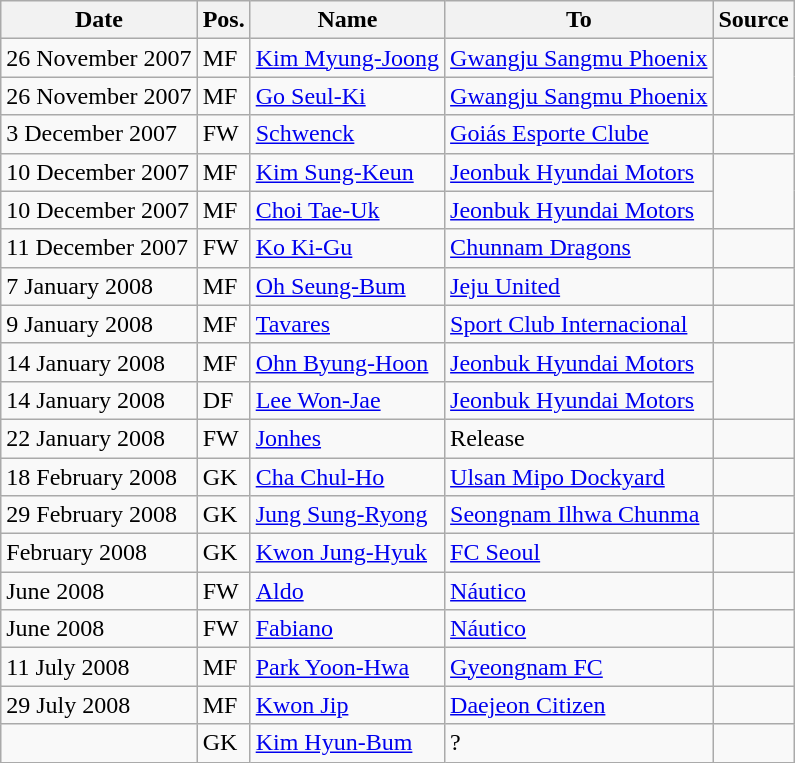<table class="wikitable">
<tr>
<th>Date</th>
<th>Pos.</th>
<th>Name</th>
<th>To</th>
<th>Source</th>
</tr>
<tr>
<td>26 November 2007</td>
<td>MF</td>
<td> <a href='#'>Kim Myung-Joong</a></td>
<td> <a href='#'>Gwangju Sangmu Phoenix</a></td>
<td rowspan=2> </td>
</tr>
<tr>
<td>26 November 2007</td>
<td>MF</td>
<td> <a href='#'>Go Seul-Ki</a></td>
<td> <a href='#'>Gwangju Sangmu Phoenix</a></td>
</tr>
<tr>
<td>3 December 2007</td>
<td>FW</td>
<td> <a href='#'>Schwenck</a></td>
<td> <a href='#'>Goiás Esporte Clube</a></td>
<td> </td>
</tr>
<tr>
<td>10 December 2007</td>
<td>MF</td>
<td> <a href='#'>Kim Sung-Keun</a></td>
<td> <a href='#'>Jeonbuk Hyundai Motors</a></td>
<td rowspan=2> </td>
</tr>
<tr>
<td>10 December 2007</td>
<td>MF</td>
<td> <a href='#'>Choi Tae-Uk</a></td>
<td> <a href='#'>Jeonbuk Hyundai Motors</a></td>
</tr>
<tr>
<td>11 December 2007</td>
<td>FW</td>
<td> <a href='#'>Ko Ki-Gu</a></td>
<td> <a href='#'>Chunnam Dragons</a></td>
<td> </td>
</tr>
<tr>
<td>7 January 2008</td>
<td>MF</td>
<td> <a href='#'>Oh Seung-Bum</a></td>
<td> <a href='#'>Jeju United</a></td>
<td> </td>
</tr>
<tr>
<td>9 January 2008</td>
<td>MF</td>
<td> <a href='#'>Tavares</a></td>
<td> <a href='#'>Sport Club Internacional</a></td>
<td> </td>
</tr>
<tr>
<td>14 January 2008</td>
<td>MF</td>
<td> <a href='#'>Ohn Byung-Hoon</a></td>
<td> <a href='#'>Jeonbuk Hyundai Motors</a></td>
<td rowspan=2> </td>
</tr>
<tr>
<td>14 January 2008</td>
<td>DF</td>
<td> <a href='#'>Lee Won-Jae</a></td>
<td> <a href='#'>Jeonbuk Hyundai Motors</a></td>
</tr>
<tr>
<td>22 January 2008</td>
<td>FW</td>
<td> <a href='#'>Jonhes</a></td>
<td>Release</td>
<td> </td>
</tr>
<tr>
<td>18 February 2008</td>
<td>GK</td>
<td> <a href='#'>Cha Chul-Ho</a></td>
<td> <a href='#'>Ulsan Mipo Dockyard</a></td>
<td> </td>
</tr>
<tr>
<td>29 February 2008</td>
<td>GK</td>
<td> <a href='#'>Jung Sung-Ryong</a></td>
<td> <a href='#'>Seongnam Ilhwa Chunma</a></td>
<td> </td>
</tr>
<tr>
<td>February 2008</td>
<td>GK</td>
<td> <a href='#'>Kwon Jung-Hyuk</a></td>
<td> <a href='#'>FC Seoul</a></td>
<td></td>
</tr>
<tr>
<td>June 2008</td>
<td>FW</td>
<td> <a href='#'>Aldo</a></td>
<td> <a href='#'>Náutico</a></td>
<td></td>
</tr>
<tr>
<td>June 2008</td>
<td>FW</td>
<td> <a href='#'>Fabiano</a></td>
<td> <a href='#'>Náutico</a></td>
<td></td>
</tr>
<tr>
<td>11 July 2008</td>
<td>MF</td>
<td> <a href='#'>Park Yoon-Hwa</a></td>
<td> <a href='#'>Gyeongnam FC</a></td>
<td> </td>
</tr>
<tr>
<td>29 July 2008</td>
<td>MF</td>
<td> <a href='#'>Kwon Jip</a></td>
<td> <a href='#'>Daejeon Citizen</a></td>
<td> </td>
</tr>
<tr>
<td></td>
<td>GK</td>
<td> <a href='#'>Kim Hyun-Bum</a></td>
<td>?</td>
<td></td>
</tr>
</table>
